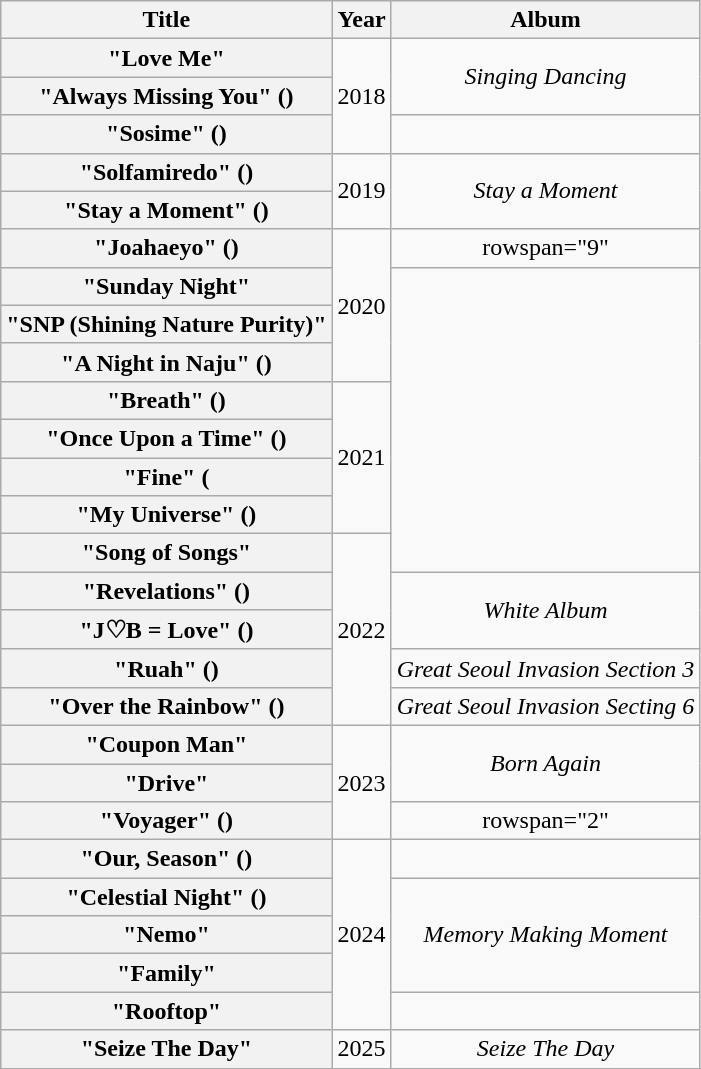<table class="wikitable plainrowheaders" style="text-align:center">
<tr>
<th scope="col">Title</th>
<th scope="col">Year</th>
<th scope="col">Album</th>
</tr>
<tr>
<th scope="row">"Love Me"</th>
<td rowspan="3">2018</td>
<td rowspan="2"><em>Singing Dancing</em></td>
</tr>
<tr>
<th scope="row">"Always Missing You" ()</th>
</tr>
<tr>
<th scope="row">"Sosime" ()</th>
<td></td>
</tr>
<tr>
<th scope="row">"Solfamiredo" ()</th>
<td rowspan="2">2019</td>
<td rowspan="2"><em>Stay a Moment</em></td>
</tr>
<tr>
<th scope="row">"Stay a Moment" ()</th>
</tr>
<tr>
<th scope="row">"Joahaeyo" ()</th>
<td rowspan="4">2020</td>
<td>rowspan="9" </td>
</tr>
<tr>
<th scope="row">"Sunday Night"</th>
</tr>
<tr>
<th scope="row">"SNP (Shining Nature Purity)"</th>
</tr>
<tr>
<th scope="row">"A Night in Naju" ()</th>
</tr>
<tr>
<th scope="row">"Breath" ()</th>
<td rowspan="4">2021</td>
</tr>
<tr>
<th scope="row">"Once Upon a Time" ()</th>
</tr>
<tr>
<th scope="row">"Fine" (</th>
</tr>
<tr>
<th scope="row">"My Universe" ()</th>
</tr>
<tr>
<th scope="row">"Song of Songs"</th>
<td rowspan="5">2022</td>
</tr>
<tr>
<th scope="row">"Revelations" ()</th>
<td rowspan="2"><em>White Album</em></td>
</tr>
<tr>
<th scope="row">"J♡B = Love" ()</th>
</tr>
<tr>
<th scope="row">"Ruah" ()</th>
<td><em>Great Seoul Invasion Section 3</em></td>
</tr>
<tr>
<th scope="row">"Over the Rainbow" ()<br></th>
<td><em>Great Seoul Invasion Secting 6</em></td>
</tr>
<tr>
<th scope="row">"Coupon Man"</th>
<td rowspan="3">2023</td>
<td rowspan="2"><em>Born Again</em></td>
</tr>
<tr>
<th scope="row">"Drive"</th>
</tr>
<tr>
<th scope="row">"Voyager" ()</th>
<td>rowspan="2" </td>
</tr>
<tr>
<th scope="row">"Our, Season" ()</th>
<td rowspan="5">2024</td>
</tr>
<tr>
<th scope="row">"Celestial Night" ()</th>
<td rowspan="3"><em>Memory Making Moment</em></td>
</tr>
<tr>
<th scope="row">"Nemo"</th>
</tr>
<tr>
<th scope="row">"Family"</th>
</tr>
<tr>
<th scope="row">"Rooftop"</th>
<td></td>
</tr>
<tr>
<th scope="row">"Seize The Day"</th>
<td>2025</td>
<td><em>Seize The Day</em></td>
</tr>
<tr>
</tr>
</table>
